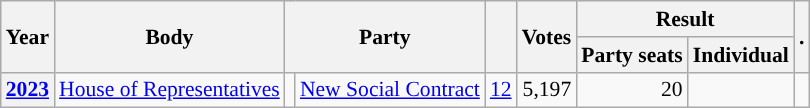<table class="wikitable plainrowheaders sortable" border=2 cellpadding=4 cellspacing=0 style="border: 1px #aaa solid; font-size: 90%; text-align:center;">
<tr>
<th scope="col" rowspan=2>Year</th>
<th scope="col" rowspan=2>Body</th>
<th scope="col" colspan=2 rowspan=2>Party</th>
<th scope="col" rowspan=2></th>
<th scope="col" rowspan=2>Votes</th>
<th scope="colgroup" colspan=2>Result</th>
<th scope="col" rowspan=2 class="unsortable">.</th>
</tr>
<tr>
<th scope="col">Party seats</th>
<th scope="col">Individual</th>
</tr>
<tr>
<th scope="row"><a href='#'>2023</a></th>
<td><a href='#'>House of Representatives</a></td>
<td style="background-color:"></td>
<td><a href='#'>New Social Contract</a></td>
<td style=text-align:right><a href='#'>12</a></td>
<td style=text-align:right>5,197</td>
<td style=text-align:right>20</td>
<td></td>
<td></td>
</tr>
</table>
